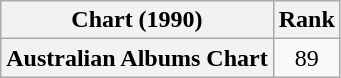<table class="wikitable sortable plainrowheaders" style="text-align:center">
<tr>
<th scope="col">Chart (1990)</th>
<th scope="col">Rank</th>
</tr>
<tr>
<th scope="row">Australian Albums Chart</th>
<td>89</td>
</tr>
</table>
